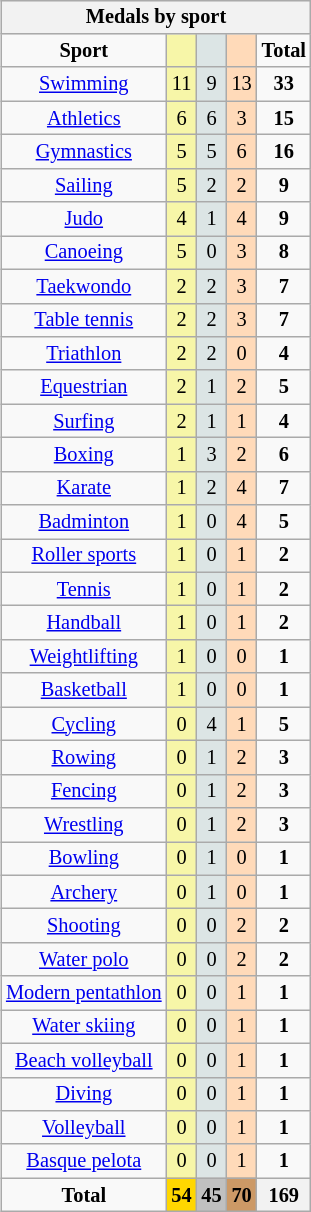<table class="wikitable" style="font-size:85%; float:right;">
<tr style="background:#efefef;">
<th colspan=7><strong>Medals by sport</strong></th>
</tr>
<tr align=center>
<td><strong>Sport</strong></td>
<td bgcolor=#f7f6a8></td>
<td bgcolor=#dce5e5></td>
<td bgcolor=#ffdab9></td>
<td><strong>Total</strong></td>
</tr>
<tr align=center>
<td><a href='#'>Swimming</a></td>
<td style="background:#F7F6A8;">11</td>
<td style="background:#DCE5E5;">9</td>
<td style="background:#FFDAB9;">13</td>
<td><strong>33</strong></td>
</tr>
<tr align=center>
<td><a href='#'>Athletics</a></td>
<td style="background:#F7F6A8;">6</td>
<td style="background:#DCE5E5;">6</td>
<td style="background:#FFDAB9;">3</td>
<td><strong>15</strong></td>
</tr>
<tr align=center>
<td><a href='#'>Gymnastics</a></td>
<td style="background:#F7F6A8;">5</td>
<td style="background:#DCE5E5;">5</td>
<td style="background:#FFDAB9;">6</td>
<td><strong>16</strong></td>
</tr>
<tr align=center>
<td><a href='#'>Sailing</a></td>
<td style="background:#F7F6A8;">5</td>
<td style="background:#DCE5E5;">2</td>
<td style="background:#FFDAB9;">2</td>
<td><strong>9</strong></td>
</tr>
<tr align=center>
<td><a href='#'>Judo</a></td>
<td style="background:#F7F6A8;">4</td>
<td style="background:#DCE5E5;">1</td>
<td style="background:#FFDAB9;">4</td>
<td><strong>9</strong></td>
</tr>
<tr align=center>
<td><a href='#'>Canoeing</a></td>
<td style="background:#F7F6A8;">5</td>
<td style="background:#DCE5E5;">0</td>
<td style="background:#FFDAB9;">3</td>
<td><strong>8</strong></td>
</tr>
<tr align=center>
<td><a href='#'>Taekwondo</a></td>
<td style="background:#F7F6A8;">2</td>
<td style="background:#DCE5E5;">2</td>
<td style="background:#FFDAB9;">3</td>
<td><strong>7</strong></td>
</tr>
<tr align=center>
<td><a href='#'>Table tennis</a></td>
<td style="background:#F7F6A8;">2</td>
<td style="background:#DCE5E5;">2</td>
<td style="background:#FFDAB9;">3</td>
<td><strong>7</strong></td>
</tr>
<tr align=center>
<td><a href='#'>Triathlon</a></td>
<td style="background:#F7F6A8;">2</td>
<td style="background:#DCE5E5;">2</td>
<td style="background:#FFDAB9;">0</td>
<td><strong>4</strong></td>
</tr>
<tr align=center>
<td><a href='#'>Equestrian</a></td>
<td style="background:#F7F6A8;">2</td>
<td style="background:#DCE5E5;">1</td>
<td style="background:#FFDAB9;">2</td>
<td><strong>5</strong></td>
</tr>
<tr align=center>
<td><a href='#'>Surfing</a></td>
<td style="background:#F7F6A8;">2</td>
<td style="background:#DCE5E5;">1</td>
<td style="background:#FFDAB9;">1</td>
<td><strong>4</strong></td>
</tr>
<tr align=center>
<td><a href='#'>Boxing</a></td>
<td style="background:#F7F6A8;">1</td>
<td style="background:#DCE5E5;">3</td>
<td style="background:#FFDAB9;">2</td>
<td><strong>6</strong></td>
</tr>
<tr align=center>
<td><a href='#'>Karate</a></td>
<td style="background:#F7F6A8;">1</td>
<td style="background:#DCE5E5;">2</td>
<td style="background:#FFDAB9;">4</td>
<td><strong>7</strong></td>
</tr>
<tr align=center>
<td><a href='#'>Badminton</a></td>
<td style="background:#F7F6A8;">1</td>
<td style="background:#DCE5E5;">0</td>
<td style="background:#FFDAB9;">4</td>
<td><strong>5</strong></td>
</tr>
<tr align=center>
<td><a href='#'>Roller sports</a></td>
<td style="background:#F7F6A8;">1</td>
<td style="background:#DCE5E5;">0</td>
<td style="background:#FFDAB9;">1</td>
<td><strong>2</strong></td>
</tr>
<tr align=center>
<td><a href='#'>Tennis</a></td>
<td style="background:#F7F6A8;">1</td>
<td style="background:#DCE5E5;">0</td>
<td style="background:#FFDAB9;">1</td>
<td><strong>2</strong></td>
</tr>
<tr align=center>
<td><a href='#'>Handball</a></td>
<td style="background:#F7F6A8;">1</td>
<td style="background:#DCE5E5;">0</td>
<td style="background:#FFDAB9;">1</td>
<td><strong>2</strong></td>
</tr>
<tr align=center>
<td><a href='#'>Weightlifting</a></td>
<td style="background:#F7F6A8;">1</td>
<td style="background:#DCE5E5;">0</td>
<td style="background:#FFDAB9;">0</td>
<td><strong>1</strong></td>
</tr>
<tr align=center>
<td><a href='#'>Basketball</a></td>
<td style="background:#F7F6A8;">1</td>
<td style="background:#DCE5E5;">0</td>
<td style="background:#FFDAB9;">0</td>
<td><strong>1</strong></td>
</tr>
<tr align=center>
<td><a href='#'>Cycling</a></td>
<td style="background:#F7F6A8;">0</td>
<td style="background:#DCE5E5;">4</td>
<td style="background:#FFDAB9;">1</td>
<td><strong>5</strong></td>
</tr>
<tr align=center>
<td><a href='#'>Rowing</a></td>
<td style="background:#F7F6A8;">0</td>
<td style="background:#DCE5E5;">1</td>
<td style="background:#FFDAB9;">2</td>
<td><strong>3</strong></td>
</tr>
<tr align=center>
<td><a href='#'>Fencing</a></td>
<td style="background:#F7F6A8;">0</td>
<td style="background:#DCE5E5;">1</td>
<td style="background:#FFDAB9;">2</td>
<td><strong>3</strong></td>
</tr>
<tr align=center>
<td><a href='#'>Wrestling</a></td>
<td style="background:#F7F6A8;">0</td>
<td style="background:#DCE5E5;">1</td>
<td style="background:#FFDAB9;">2</td>
<td><strong>3</strong></td>
</tr>
<tr align=center>
<td><a href='#'>Bowling</a></td>
<td style="background:#F7F6A8;">0</td>
<td style="background:#DCE5E5;">1</td>
<td style="background:#FFDAB9;">0</td>
<td><strong>1</strong></td>
</tr>
<tr align=center>
<td><a href='#'>Archery</a></td>
<td style="background:#F7F6A8;">0</td>
<td style="background:#DCE5E5;">1</td>
<td style="background:#FFDAB9;">0</td>
<td><strong>1</strong></td>
</tr>
<tr align=center>
<td><a href='#'>Shooting</a></td>
<td style="background:#F7F6A8;">0</td>
<td style="background:#DCE5E5;">0</td>
<td style="background:#FFDAB9;">2</td>
<td><strong>2</strong></td>
</tr>
<tr align=center>
<td><a href='#'>Water polo</a></td>
<td style="background:#F7F6A8;">0</td>
<td style="background:#DCE5E5;">0</td>
<td style="background:#FFDAB9;">2</td>
<td><strong>2</strong></td>
</tr>
<tr align=center>
<td><a href='#'>Modern pentathlon</a></td>
<td style="background:#F7F6A8;">0</td>
<td style="background:#DCE5E5;">0</td>
<td style="background:#FFDAB9;">1</td>
<td><strong>1</strong></td>
</tr>
<tr align=center>
<td><a href='#'>Water skiing</a></td>
<td style="background:#F7F6A8;">0</td>
<td style="background:#DCE5E5;">0</td>
<td style="background:#FFDAB9;">1</td>
<td><strong>1</strong></td>
</tr>
<tr align=center>
<td><a href='#'>Beach volleyball</a></td>
<td style="background:#F7F6A8;">0</td>
<td style="background:#DCE5E5;">0</td>
<td style="background:#FFDAB9;">1</td>
<td><strong>1</strong></td>
</tr>
<tr align=center>
<td><a href='#'>Diving</a></td>
<td style="background:#F7F6A8;">0</td>
<td style="background:#DCE5E5;">0</td>
<td style="background:#FFDAB9;">1</td>
<td><strong>1</strong></td>
</tr>
<tr align=center>
<td><a href='#'>Volleyball</a></td>
<td style="background:#F7F6A8;">0</td>
<td style="background:#DCE5E5;">0</td>
<td style="background:#FFDAB9;">1</td>
<td><strong>1</strong></td>
</tr>
<tr align=center>
<td><a href='#'>Basque pelota</a></td>
<td style="background:#F7F6A8;">0</td>
<td style="background:#DCE5E5;">0</td>
<td style="background:#FFDAB9;">1</td>
<td><strong>1</strong></td>
</tr>
<tr align=center>
<td><strong>Total</strong></td>
<th style="background:gold;"><strong>54</strong></th>
<th style="background:silver;"><strong>45</strong></th>
<th style="background:#c96;"><strong>70</strong></th>
<th><strong>169</strong></th>
</tr>
</table>
